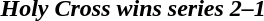<table class="noborder" style="text-align: center; border: none; width: 100%">
<tr>
<th width="97%"><em>Holy Cross wins series 2–1</em></th>
<th width="3%"></th>
</tr>
</table>
